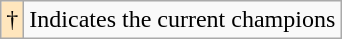<table class="wikitable">
<tr>
<td style="background-color:#FFE6BD">†</td>
<td>Indicates the current champions</td>
</tr>
</table>
